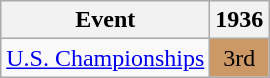<table class="wikitable">
<tr>
<th>Event</th>
<th>1936</th>
</tr>
<tr>
<td><a href='#'>U.S. Championships</a></td>
<td style="text-align:center; background:#c96;">3rd</td>
</tr>
</table>
